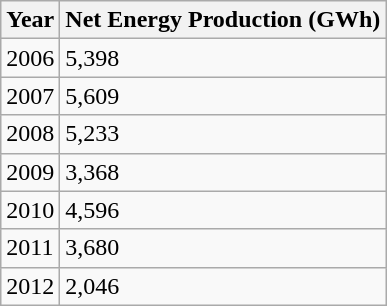<table class="wikitable sortable">
<tr>
<th>Year</th>
<th>Net Energy Production (GWh)</th>
</tr>
<tr>
<td>2006</td>
<td>5,398</td>
</tr>
<tr>
<td>2007</td>
<td>5,609</td>
</tr>
<tr>
<td>2008</td>
<td>5,233</td>
</tr>
<tr>
<td>2009</td>
<td>3,368</td>
</tr>
<tr>
<td>2010</td>
<td>4,596</td>
</tr>
<tr>
<td>2011</td>
<td>3,680</td>
</tr>
<tr>
<td>2012</td>
<td>2,046</td>
</tr>
</table>
